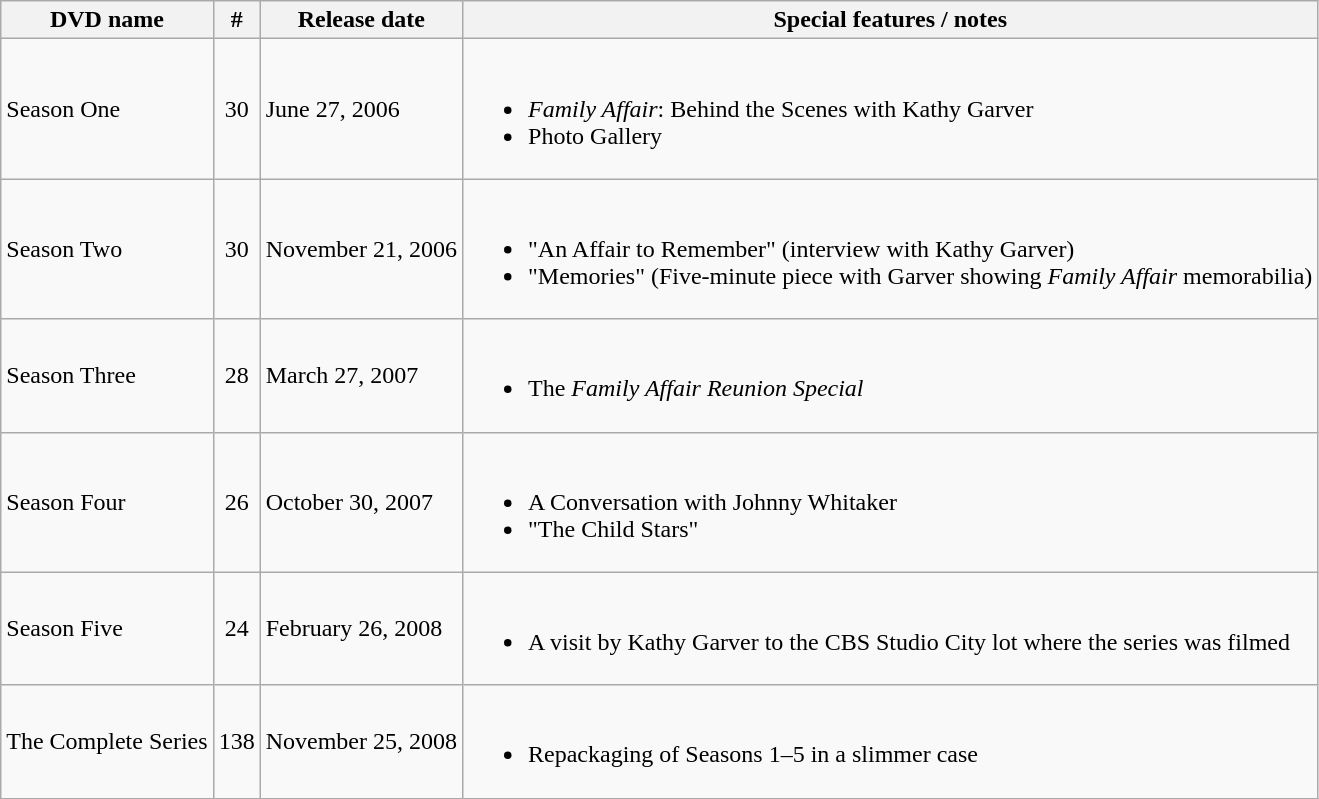<table class="wikitable">
<tr>
<th>DVD name</th>
<th> #</th>
<th>Release date</th>
<th>Special features / notes</th>
</tr>
<tr>
<td>Season One</td>
<td style="text-align:center;">30</td>
<td>June 27, 2006</td>
<td><br><ul><li><em>Family Affair</em>: Behind the Scenes with Kathy Garver</li><li>Photo Gallery</li></ul></td>
</tr>
<tr>
<td>Season Two</td>
<td style="text-align:center;">30</td>
<td>November 21, 2006</td>
<td><br><ul><li>"An Affair to Remember" (interview with Kathy Garver)</li><li>"Memories" (Five-minute piece with Garver showing <em>Family Affair</em> memorabilia)</li></ul></td>
</tr>
<tr>
<td>Season Three</td>
<td style="text-align:center;">28</td>
<td>March 27, 2007</td>
<td><br><ul><li>The <em>Family Affair Reunion Special</em></li></ul></td>
</tr>
<tr>
<td>Season Four</td>
<td style="text-align:center;">26</td>
<td>October 30, 2007</td>
<td><br><ul><li>A Conversation with Johnny Whitaker</li><li>"The Child Stars"</li></ul></td>
</tr>
<tr>
<td>Season Five</td>
<td style="text-align:center;">24</td>
<td>February 26, 2008</td>
<td><br><ul><li>A visit by Kathy Garver to the CBS Studio City lot where the series was filmed</li></ul></td>
</tr>
<tr>
<td>The Complete Series</td>
<td style="text-align:center;">138</td>
<td>November 25, 2008</td>
<td><br><ul><li>Repackaging of Seasons 1–5 in a slimmer case</li></ul></td>
</tr>
</table>
